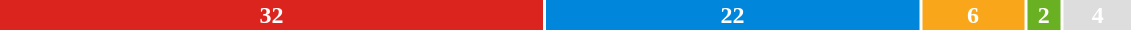<table style="width:60%; text-align:center;">
<tr style="color:white;">
<td style="background:#DC241f; width:48.48%;"><strong>32</strong></td>
<td style="background:#0087DC; width:33.33%;"><strong>22</strong></td>
<td style="background:#FAA61A; width:9.09%;"><strong>6</strong></td>
<td style="background:#6AB023; width:3.03%;"><strong>2</strong></td>
<td style="background:#DDDDDD; width:6.06%;"><strong>4</strong></td>
</tr>
<tr>
<td><span></span></td>
<td><span></span></td>
<td><span></span></td>
<td><span></span></td>
<td><span></span></td>
</tr>
</table>
